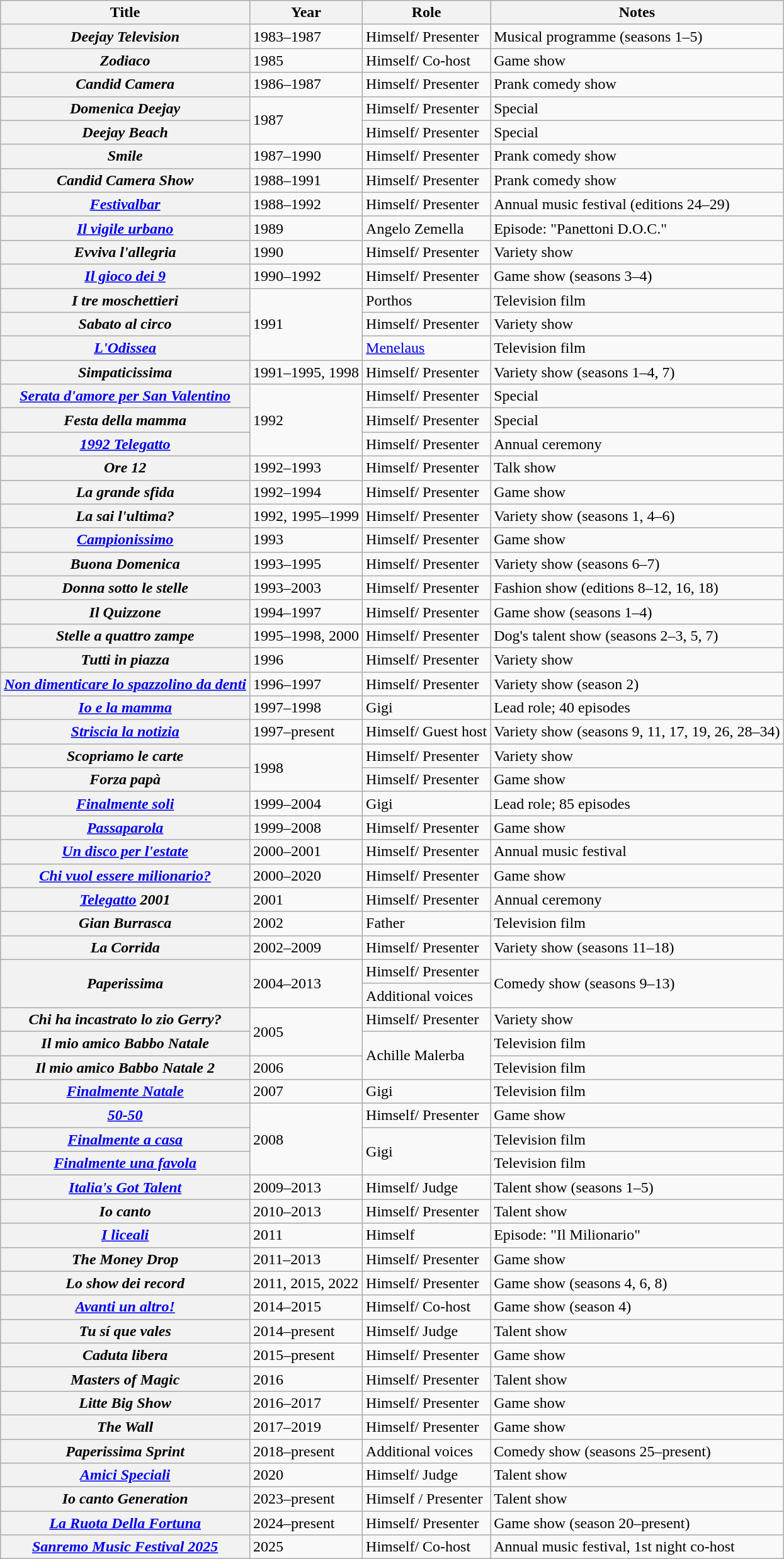<table class="wikitable plainrowheaders" style="text-align:left;">
<tr>
<th>Title</th>
<th>Year</th>
<th>Role</th>
<th>Notes</th>
</tr>
<tr>
<th scope="row"><em>Deejay Television</em></th>
<td>1983–1987</td>
<td>Himself/ Presenter</td>
<td>Musical programme (seasons 1–5)</td>
</tr>
<tr>
<th scope="row"><em>Zodiaco</em></th>
<td>1985</td>
<td>Himself/ Co-host</td>
<td>Game show</td>
</tr>
<tr>
<th scope="row"><em>Candid Camera</em></th>
<td>1986–1987</td>
<td>Himself/ Presenter</td>
<td>Prank comedy show</td>
</tr>
<tr>
<th scope="row"><em>Domenica Deejay</em></th>
<td rowspan="2">1987</td>
<td>Himself/ Presenter</td>
<td>Special</td>
</tr>
<tr>
<th scope="row"><em>Deejay Beach</em></th>
<td>Himself/ Presenter</td>
<td>Special</td>
</tr>
<tr>
<th scope="row"><em>Smile</em></th>
<td>1987–1990</td>
<td>Himself/ Presenter</td>
<td>Prank comedy show</td>
</tr>
<tr>
<th scope="row"><em>Candid Camera Show</em></th>
<td>1988–1991</td>
<td>Himself/ Presenter</td>
<td>Prank comedy show</td>
</tr>
<tr>
<th scope="row"><em><a href='#'>Festivalbar</a></em></th>
<td>1988–1992</td>
<td>Himself/ Presenter</td>
<td>Annual music festival (editions 24–29)</td>
</tr>
<tr>
<th scope="row"><em><a href='#'>Il vigile urbano</a></em></th>
<td>1989</td>
<td>Angelo Zemella</td>
<td>Episode: "Panettoni D.O.C."</td>
</tr>
<tr>
<th scope="row"><em>Evviva l'allegria</em></th>
<td>1990</td>
<td>Himself/ Presenter</td>
<td>Variety show</td>
</tr>
<tr>
<th scope="row"><em><a href='#'>Il gioco dei 9</a></em></th>
<td>1990–1992</td>
<td>Himself/ Presenter</td>
<td>Game show (seasons 3–4)</td>
</tr>
<tr>
<th scope="row"><em>I tre moschettieri</em></th>
<td rowspan="3">1991</td>
<td>Porthos</td>
<td>Television film</td>
</tr>
<tr>
<th scope="row"><em>Sabato al circo</em></th>
<td>Himself/ Presenter</td>
<td>Variety show</td>
</tr>
<tr>
<th scope="row"><em><a href='#'>L'Odissea</a></em></th>
<td><a href='#'>Menelaus</a></td>
<td>Television film</td>
</tr>
<tr>
<th scope="row"><em>Simpaticissima</em></th>
<td>1991–1995, 1998</td>
<td>Himself/ Presenter</td>
<td>Variety show (seasons 1–4, 7)</td>
</tr>
<tr>
<th scope="row"><em><a href='#'>Serata d'amore per San Valentino</a></em></th>
<td rowspan="3">1992</td>
<td>Himself/ Presenter</td>
<td>Special</td>
</tr>
<tr>
<th scope="row"><em>Festa della mamma</em></th>
<td>Himself/ Presenter</td>
<td>Special</td>
</tr>
<tr>
<th scope="row"><em><a href='#'>1992 Telegatto</a></em></th>
<td>Himself/ Presenter</td>
<td>Annual ceremony</td>
</tr>
<tr>
<th scope="row"><em>Ore 12</em></th>
<td>1992–1993</td>
<td>Himself/ Presenter</td>
<td>Talk show</td>
</tr>
<tr>
<th scope="row"><em>La grande sfida</em></th>
<td>1992–1994</td>
<td>Himself/ Presenter</td>
<td>Game show</td>
</tr>
<tr>
<th scope="row"><em>La sai l'ultima?</em></th>
<td>1992, 1995–1999</td>
<td>Himself/ Presenter</td>
<td>Variety show (seasons 1, 4–6)</td>
</tr>
<tr>
<th scope="row"><em><a href='#'>Campionissimo</a></em></th>
<td>1993</td>
<td>Himself/ Presenter</td>
<td>Game show</td>
</tr>
<tr>
<th scope="row"><em>Buona Domenica</em></th>
<td>1993–1995</td>
<td>Himself/ Presenter</td>
<td>Variety show (seasons 6–7)</td>
</tr>
<tr>
<th scope="row"><em>Donna sotto le stelle</em></th>
<td>1993–2003</td>
<td>Himself/ Presenter</td>
<td>Fashion show (editions 8–12, 16, 18)</td>
</tr>
<tr>
<th scope="row"><em>Il Quizzone</em></th>
<td>1994–1997</td>
<td>Himself/ Presenter</td>
<td>Game show (seasons 1–4)</td>
</tr>
<tr>
<th scope="row"><em>Stelle a quattro zampe</em></th>
<td>1995–1998, 2000</td>
<td>Himself/ Presenter</td>
<td>Dog's talent show (seasons 2–3, 5, 7)</td>
</tr>
<tr>
<th scope="row"><em>Tutti in piazza</em></th>
<td>1996</td>
<td>Himself/ Presenter</td>
<td>Variety show</td>
</tr>
<tr>
<th scope="row"><em><a href='#'>Non dimenticare lo spazzolino da denti</a></em></th>
<td>1996–1997</td>
<td>Himself/ Presenter</td>
<td>Variety show (season 2)</td>
</tr>
<tr>
<th scope="row"><em><a href='#'>Io e la mamma</a></em></th>
<td>1997–1998</td>
<td>Gigi</td>
<td>Lead role; 40 episodes</td>
</tr>
<tr>
<th scope="row"><em><a href='#'>Striscia la notizia</a></em></th>
<td>1997–present</td>
<td>Himself/ Guest host</td>
<td>Variety show (seasons 9, 11, 17, 19, 26, 28–34)</td>
</tr>
<tr>
<th scope="row"><em>Scopriamo le carte</em></th>
<td rowspan="2">1998</td>
<td>Himself/ Presenter</td>
<td>Variety show</td>
</tr>
<tr>
<th scope="row"><em>Forza papà</em></th>
<td>Himself/ Presenter</td>
<td>Game show</td>
</tr>
<tr>
<th scope="row"><em><a href='#'>Finalmente soli</a></em></th>
<td>1999–2004</td>
<td>Gigi</td>
<td>Lead role; 85 episodes</td>
</tr>
<tr>
<th scope="row"><em><a href='#'>Passaparola</a></em></th>
<td>1999–2008</td>
<td>Himself/ Presenter</td>
<td>Game show</td>
</tr>
<tr>
<th scope="row"><em><a href='#'>Un disco per l'estate</a></em></th>
<td>2000–2001</td>
<td>Himself/ Presenter</td>
<td>Annual music festival</td>
</tr>
<tr>
<th scope="row"><em><a href='#'>Chi vuol essere milionario?</a></em></th>
<td>2000–2020</td>
<td>Himself/ Presenter</td>
<td>Game show</td>
</tr>
<tr>
<th scope="row"><em><a href='#'>Telegatto</a> 2001</em></th>
<td>2001</td>
<td>Himself/ Presenter</td>
<td>Annual ceremony</td>
</tr>
<tr>
<th scope="row"><em>Gian Burrasca</em></th>
<td>2002</td>
<td>Father</td>
<td>Television film</td>
</tr>
<tr>
<th scope="row"><em>La Corrida</em></th>
<td>2002–2009</td>
<td>Himself/ Presenter</td>
<td>Variety show (seasons 11–18)</td>
</tr>
<tr>
<th scope="row" rowspan="2"><em>Paperissima</em></th>
<td rowspan="2">2004–2013</td>
<td>Himself/ Presenter</td>
<td rowspan="2">Comedy show (seasons 9–13)</td>
</tr>
<tr>
<td>Additional voices</td>
</tr>
<tr>
<th scope="row"><em>Chi ha incastrato lo zio Gerry?</em></th>
<td rowspan="2">2005</td>
<td>Himself/ Presenter</td>
<td>Variety show</td>
</tr>
<tr>
<th scope="row"><em>Il mio amico Babbo Natale</em></th>
<td rowspan="2">Achille Malerba</td>
<td>Television film</td>
</tr>
<tr>
<th scope="row"><em>Il mio amico Babbo Natale 2</em></th>
<td>2006</td>
<td>Television film</td>
</tr>
<tr>
<th scope="row"><em><a href='#'>Finalmente Natale</a></em></th>
<td>2007</td>
<td>Gigi</td>
<td>Television film</td>
</tr>
<tr>
<th scope="row"><em><a href='#'>50-50</a></em></th>
<td rowspan="3">2008</td>
<td>Himself/ Presenter</td>
<td>Game show</td>
</tr>
<tr>
<th scope="row"><em><a href='#'>Finalmente a casa</a></em></th>
<td rowspan="2">Gigi</td>
<td>Television film</td>
</tr>
<tr>
<th scope="row"><em><a href='#'>Finalmente una favola</a></em></th>
<td>Television film</td>
</tr>
<tr>
<th scope="row"><em><a href='#'>Italia's Got Talent</a></em></th>
<td>2009–2013</td>
<td>Himself/ Judge</td>
<td>Talent show (seasons 1–5)</td>
</tr>
<tr>
<th scope="row"><em>Io canto</em></th>
<td>2010–2013</td>
<td>Himself/ Presenter</td>
<td>Talent show</td>
</tr>
<tr>
<th scope="row"><em><a href='#'>I liceali</a></em></th>
<td>2011</td>
<td>Himself</td>
<td>Episode: "Il Milionario"</td>
</tr>
<tr>
<th scope="row"><em>The Money Drop</em></th>
<td>2011–2013</td>
<td>Himself/ Presenter</td>
<td>Game show</td>
</tr>
<tr>
<th scope="row"><em>Lo show dei record</em></th>
<td>2011, 2015, 2022</td>
<td>Himself/ Presenter</td>
<td>Game show (seasons 4, 6, 8)</td>
</tr>
<tr>
<th scope="row"><em><a href='#'>Avanti un altro!</a></em></th>
<td>2014–2015</td>
<td>Himself/ Co-host</td>
<td>Game show (season 4)</td>
</tr>
<tr>
<th scope="row"><em>Tu sí que vales</em></th>
<td>2014–present</td>
<td>Himself/ Judge</td>
<td>Talent show</td>
</tr>
<tr>
<th scope="row"><em>Caduta libera</em></th>
<td>2015–present</td>
<td>Himself/ Presenter</td>
<td>Game show</td>
</tr>
<tr>
<th scope="row"><em>Masters of Magic</em></th>
<td>2016</td>
<td>Himself/ Presenter</td>
<td>Talent show</td>
</tr>
<tr>
<th scope="row"><em>Litte Big Show</em></th>
<td>2016–2017</td>
<td>Himself/ Presenter</td>
<td>Game show</td>
</tr>
<tr>
<th scope="row"><em>The Wall</em></th>
<td>2017–2019</td>
<td>Himself/ Presenter</td>
<td>Game show</td>
</tr>
<tr>
<th scope="row"><em>Paperissima Sprint</em></th>
<td>2018–present</td>
<td>Additional voices</td>
<td>Comedy show (seasons 25–present)</td>
</tr>
<tr>
<th scope="row"><em><a href='#'>Amici Speciali</a></em></th>
<td>2020</td>
<td>Himself/ Judge</td>
<td>Talent show</td>
</tr>
<tr>
<th scope=row><em>Io canto Generation</em></th>
<td>2023–present</td>
<td>Himself / Presenter</td>
<td>Talent show</td>
</tr>
<tr>
<th scope=row><em><a href='#'>La Ruota Della Fortuna</a></em></th>
<td>2024–present</td>
<td>Himself/ Presenter</td>
<td>Game show (season 20–present)</td>
</tr>
<tr>
<th scope=row><em><a href='#'>Sanremo Music Festival 2025</a></em></th>
<td>2025</td>
<td>Himself/ Co-host</td>
<td>Annual music festival, 1st night co-host</td>
</tr>
</table>
